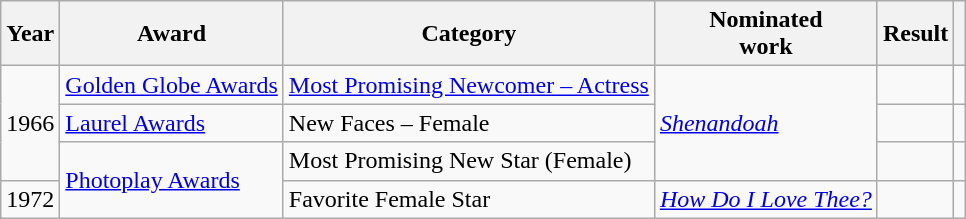<table class="wikitable">
<tr>
<th>Year</th>
<th>Award</th>
<th>Category</th>
<th>Nominated<br>work</th>
<th>Result</th>
<th></th>
</tr>
<tr>
<td rowspan="3">1966</td>
<td><a href='#'>Golden Globe Awards</a></td>
<td><a href='#'>Most Promising Newcomer – Actress</a></td>
<td rowspan="3"><em><a href='#'>Shenandoah</a></em></td>
<td></td>
<td align="center"></td>
</tr>
<tr>
<td><a href='#'>Laurel Awards</a></td>
<td>New Faces – Female</td>
<td></td>
<td align="center"></td>
</tr>
<tr>
<td rowspan="2"><a href='#'>Photoplay Awards</a></td>
<td>Most Promising New Star (Female)</td>
<td></td>
<td align="center"></td>
</tr>
<tr>
<td>1972</td>
<td>Favorite Female Star</td>
<td><em><a href='#'>How Do I Love Thee?</a></em></td>
<td></td>
<td align="center"></td>
</tr>
</table>
